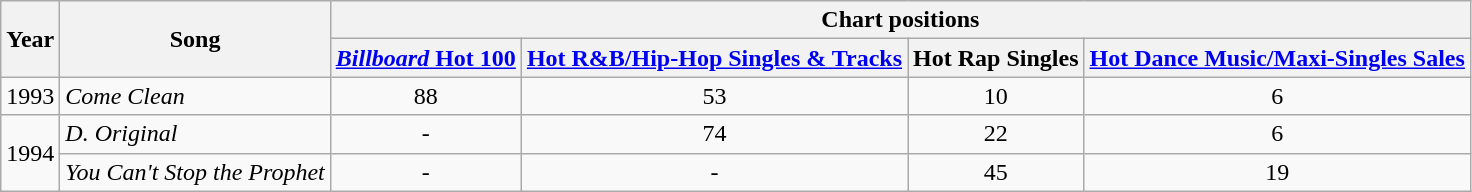<table class="wikitable">
<tr>
<th rowspan="2">Year</th>
<th rowspan="2">Song</th>
<th colspan="4">Chart positions</th>
</tr>
<tr>
<th><a href='#'><em>Billboard</em> Hot 100</a></th>
<th><a href='#'>Hot R&B/Hip-Hop Singles & Tracks</a></th>
<th>Hot Rap Singles</th>
<th><a href='#'>Hot Dance Music/Maxi-Singles Sales</a></th>
</tr>
<tr>
<td>1993</td>
<td><em>Come Clean</em></td>
<td style="text-align:center;">88</td>
<td style="text-align:center;">53</td>
<td style="text-align:center;">10</td>
<td style="text-align:center;">6</td>
</tr>
<tr>
<td rowspan="2">1994</td>
<td><em>D. Original</em></td>
<td style="text-align:center;">-</td>
<td style="text-align:center;">74</td>
<td style="text-align:center;">22</td>
<td style="text-align:center;">6</td>
</tr>
<tr>
<td><em>You Can't Stop the Prophet</em></td>
<td style="text-align:center;">-</td>
<td style="text-align:center;">-</td>
<td style="text-align:center;">45</td>
<td style="text-align:center;">19</td>
</tr>
</table>
